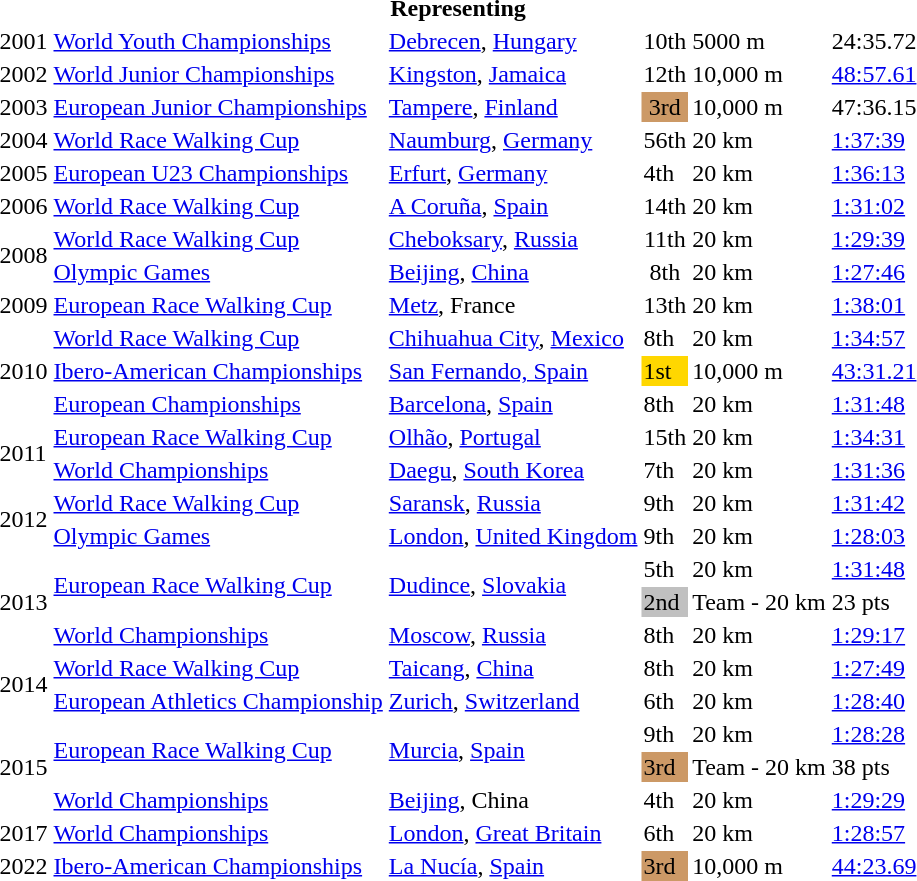<table>
<tr>
<th colspan="6">Representing </th>
</tr>
<tr>
<td>2001</td>
<td><a href='#'>World Youth Championships</a></td>
<td><a href='#'>Debrecen</a>, <a href='#'>Hungary</a></td>
<td align="center">10th</td>
<td>5000 m</td>
<td>24:35.72</td>
</tr>
<tr>
<td>2002</td>
<td><a href='#'>World Junior Championships</a></td>
<td><a href='#'>Kingston</a>, <a href='#'>Jamaica</a></td>
<td align="center">12th</td>
<td>10,000 m</td>
<td><a href='#'>48:57.61</a></td>
</tr>
<tr>
<td>2003</td>
<td><a href='#'>European Junior Championships</a></td>
<td><a href='#'>Tampere</a>, <a href='#'>Finland</a></td>
<td bgcolor="cc9966" align="center">3rd</td>
<td>10,000 m</td>
<td>47:36.15</td>
</tr>
<tr>
<td>2004</td>
<td><a href='#'>World Race Walking Cup</a></td>
<td><a href='#'>Naumburg</a>, <a href='#'>Germany</a></td>
<td>56th</td>
<td>20 km</td>
<td><a href='#'>1:37:39</a></td>
</tr>
<tr>
<td>2005</td>
<td><a href='#'>European U23 Championships</a></td>
<td><a href='#'>Erfurt</a>, <a href='#'>Germany</a></td>
<td>4th</td>
<td>20 km</td>
<td><a href='#'>1:36:13</a></td>
</tr>
<tr>
<td>2006</td>
<td><a href='#'>World Race Walking Cup</a></td>
<td><a href='#'>A Coruña</a>, <a href='#'>Spain</a></td>
<td align="center">14th</td>
<td>20 km</td>
<td><a href='#'>1:31:02</a></td>
</tr>
<tr>
<td rowspan=2>2008</td>
<td><a href='#'>World Race Walking Cup</a></td>
<td><a href='#'>Cheboksary</a>, <a href='#'>Russia</a></td>
<td align="center">11th</td>
<td>20 km</td>
<td><a href='#'>1:29:39</a></td>
</tr>
<tr>
<td><a href='#'>Olympic Games</a></td>
<td><a href='#'>Beijing</a>, <a href='#'>China</a></td>
<td align="center">8th</td>
<td>20 km</td>
<td><a href='#'>1:27:46</a></td>
</tr>
<tr>
<td>2009</td>
<td><a href='#'>European Race Walking Cup</a></td>
<td><a href='#'>Metz</a>, France</td>
<td>13th</td>
<td>20 km</td>
<td><a href='#'>1:38:01</a></td>
</tr>
<tr>
<td rowspan=3>2010</td>
<td><a href='#'>World Race Walking Cup</a></td>
<td><a href='#'>Chihuahua City</a>, <a href='#'>Mexico</a></td>
<td>8th</td>
<td>20 km</td>
<td><a href='#'>1:34:57</a></td>
</tr>
<tr>
<td><a href='#'>Ibero-American Championships</a></td>
<td><a href='#'>San Fernando, Spain</a></td>
<td bgcolor="gold">1st</td>
<td>10,000 m</td>
<td><a href='#'>43:31.21</a></td>
</tr>
<tr>
<td><a href='#'>European Championships</a></td>
<td><a href='#'>Barcelona</a>, <a href='#'>Spain</a></td>
<td>8th</td>
<td>20 km</td>
<td><a href='#'>1:31:48</a></td>
</tr>
<tr>
<td rowspan=2>2011</td>
<td><a href='#'>European Race Walking Cup</a></td>
<td><a href='#'>Olhão</a>, <a href='#'>Portugal</a></td>
<td>15th</td>
<td>20 km</td>
<td><a href='#'>1:34:31</a></td>
</tr>
<tr>
<td><a href='#'>World Championships</a></td>
<td><a href='#'>Daegu</a>, <a href='#'>South Korea</a></td>
<td>7th</td>
<td>20 km</td>
<td><a href='#'>1:31:36</a></td>
</tr>
<tr>
<td rowspan=2>2012</td>
<td><a href='#'>World Race Walking Cup</a></td>
<td><a href='#'>Saransk</a>, <a href='#'>Russia</a></td>
<td>9th</td>
<td>20 km</td>
<td><a href='#'>1:31:42</a></td>
</tr>
<tr>
<td><a href='#'>Olympic Games</a></td>
<td><a href='#'>London</a>, <a href='#'>United Kingdom</a></td>
<td>9th</td>
<td>20 km</td>
<td><a href='#'>1:28:03</a></td>
</tr>
<tr>
<td rowspan=3>2013</td>
<td rowspan=2><a href='#'>European Race Walking Cup</a></td>
<td rowspan=2><a href='#'>Dudince</a>, <a href='#'>Slovakia</a></td>
<td>5th</td>
<td>20 km</td>
<td><a href='#'>1:31:48</a></td>
</tr>
<tr>
<td bgcolor=silver>2nd</td>
<td>Team - 20 km</td>
<td>23 pts</td>
</tr>
<tr>
<td><a href='#'>World Championships</a></td>
<td><a href='#'>Moscow</a>, <a href='#'>Russia</a></td>
<td>8th</td>
<td>20 km</td>
<td><a href='#'>1:29:17</a></td>
</tr>
<tr>
<td rowspan=2>2014</td>
<td><a href='#'>World Race Walking Cup</a></td>
<td><a href='#'>Taicang</a>, <a href='#'>China</a></td>
<td>8th</td>
<td>20 km</td>
<td><a href='#'>1:27:49</a></td>
</tr>
<tr>
<td><a href='#'>European Athletics Championship</a></td>
<td><a href='#'>Zurich</a>, <a href='#'>Switzerland</a></td>
<td>6th</td>
<td>20 km</td>
<td><a href='#'>1:28:40</a></td>
</tr>
<tr>
<td rowspan=3>2015</td>
<td rowspan=2><a href='#'>European Race Walking Cup</a></td>
<td rowspan=2><a href='#'>Murcia</a>, <a href='#'>Spain</a></td>
<td>9th</td>
<td>20 km</td>
<td><a href='#'>1:28:28</a></td>
</tr>
<tr>
<td bgcolor="cc9966">3rd</td>
<td>Team - 20 km</td>
<td>38 pts</td>
</tr>
<tr>
<td><a href='#'>World Championships</a></td>
<td><a href='#'>Beijing</a>, China</td>
<td>4th</td>
<td>20 km</td>
<td><a href='#'>1:29:29</a></td>
</tr>
<tr>
<td>2017</td>
<td><a href='#'>World Championships</a></td>
<td><a href='#'>London</a>, <a href='#'>Great Britain</a></td>
<td>6th</td>
<td>20 km</td>
<td><a href='#'>1:28:57</a></td>
</tr>
<tr>
<td>2022</td>
<td><a href='#'>Ibero-American Championships</a></td>
<td><a href='#'>La Nucía</a>, <a href='#'>Spain</a></td>
<td bgcolor=cc9966>3rd</td>
<td>10,000 m</td>
<td><a href='#'>44:23.69</a></td>
</tr>
</table>
